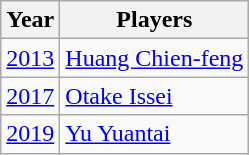<table class=wikitable>
<tr>
<th>Year</th>
<th>Players</th>
</tr>
<tr>
<td><a href='#'>2013</a></td>
<td> <a href='#'>Huang Chien-feng</a></td>
</tr>
<tr>
<td><a href='#'>2017</a></td>
<td> <a href='#'>Otake Issei</a></td>
</tr>
<tr>
<td><a href='#'>2019</a></td>
<td> <a href='#'>Yu Yuantai</a></td>
</tr>
</table>
